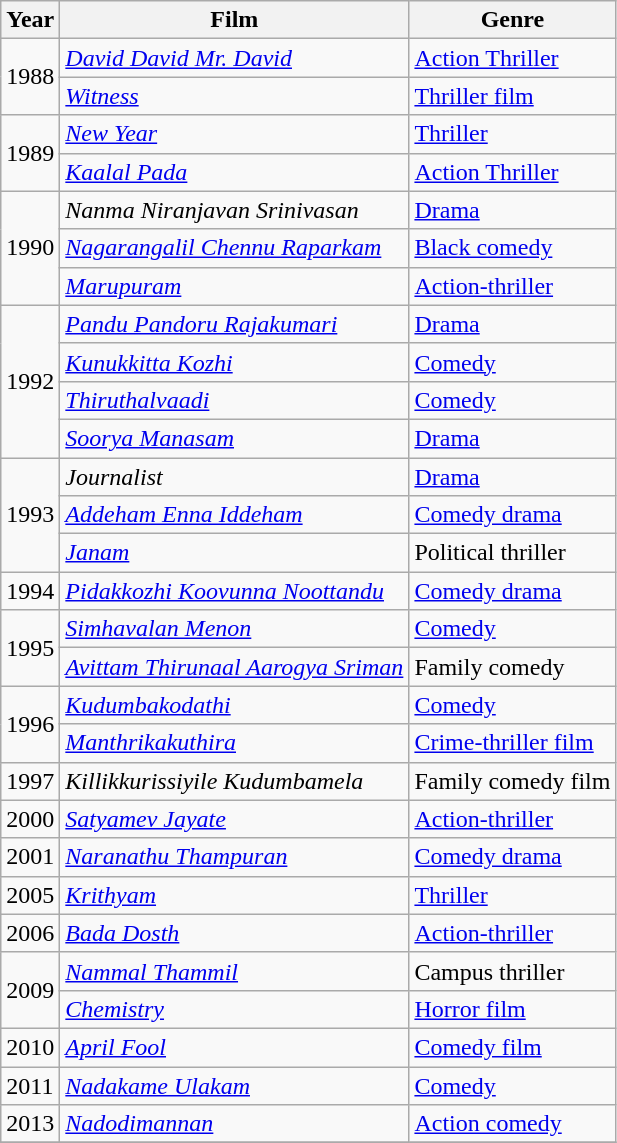<table class="wikitable">
<tr>
<th>Year</th>
<th>Film</th>
<th>Genre</th>
</tr>
<tr>
<td rowspan=2>1988</td>
<td><em><a href='#'>David David Mr. David</a></em></td>
<td><a href='#'>Action Thriller</a></td>
</tr>
<tr>
<td><em><a href='#'>Witness</a></em></td>
<td><a href='#'>Thriller film</a></td>
</tr>
<tr>
<td rowspan=2>1989</td>
<td><em><a href='#'>New Year</a></em></td>
<td><a href='#'>Thriller</a></td>
</tr>
<tr>
<td><em><a href='#'>Kaalal Pada</a></em></td>
<td><a href='#'>Action Thriller</a></td>
</tr>
<tr>
<td rowspan=3>1990</td>
<td><em>Nanma Niranjavan Srinivasan</em></td>
<td><a href='#'>Drama</a></td>
</tr>
<tr>
<td><em><a href='#'>Nagarangalil Chennu Raparkam</a></em></td>
<td><a href='#'>Black comedy</a></td>
</tr>
<tr>
<td><em><a href='#'>Marupuram</a></em></td>
<td><a href='#'>Action-thriller</a></td>
</tr>
<tr>
<td rowspan=4>1992</td>
<td><em><a href='#'>Pandu Pandoru Rajakumari</a></em></td>
<td><a href='#'>Drama</a></td>
</tr>
<tr>
<td><em><a href='#'>Kunukkitta Kozhi</a></em></td>
<td><a href='#'>Comedy</a></td>
</tr>
<tr>
<td><em><a href='#'>Thiruthalvaadi</a></em></td>
<td><a href='#'>Comedy</a></td>
</tr>
<tr>
<td><em><a href='#'>Soorya Manasam</a></em></td>
<td><a href='#'>Drama</a></td>
</tr>
<tr>
<td rowspan=3>1993</td>
<td><em>Journalist</em></td>
<td><a href='#'>Drama</a></td>
</tr>
<tr>
<td><em><a href='#'>Addeham Enna Iddeham</a></em></td>
<td><a href='#'>Comedy drama</a></td>
</tr>
<tr>
<td><em><a href='#'>Janam</a></em></td>
<td>Political thriller</td>
</tr>
<tr>
<td>1994</td>
<td><em><a href='#'>Pidakkozhi Koovunna Noottandu</a></em></td>
<td><a href='#'>Comedy drama</a></td>
</tr>
<tr>
<td rowspan=2>1995</td>
<td><em><a href='#'>Simhavalan Menon</a></em></td>
<td><a href='#'>Comedy</a></td>
</tr>
<tr>
<td><em><a href='#'>Avittam Thirunaal Aarogya Sriman</a></em></td>
<td>Family comedy</td>
</tr>
<tr>
<td rowspan=2>1996</td>
<td><em><a href='#'>Kudumbakodathi</a></em></td>
<td><a href='#'>Comedy</a></td>
</tr>
<tr>
<td><em><a href='#'>Manthrikakuthira</a></em></td>
<td><a href='#'>Crime-thriller film</a></td>
</tr>
<tr>
<td>1997</td>
<td><em>Killikkurissiyile Kudumbamela</em></td>
<td>Family comedy film</td>
</tr>
<tr>
<td>2000</td>
<td><em><a href='#'>Satyamev Jayate</a></em></td>
<td><a href='#'>Action-thriller</a></td>
</tr>
<tr>
<td>2001</td>
<td><em><a href='#'>Naranathu Thampuran</a></em></td>
<td><a href='#'>Comedy drama</a></td>
</tr>
<tr>
<td>2005</td>
<td><em><a href='#'>Krithyam</a></em></td>
<td><a href='#'>Thriller</a></td>
</tr>
<tr>
<td>2006</td>
<td><em><a href='#'>Bada Dosth</a></em></td>
<td><a href='#'>Action-thriller</a></td>
</tr>
<tr>
<td rowspan=2>2009</td>
<td><em><a href='#'>Nammal Thammil</a></em></td>
<td>Campus thriller</td>
</tr>
<tr>
<td><em><a href='#'>Chemistry</a></em></td>
<td><a href='#'>Horror film</a></td>
</tr>
<tr>
<td>2010</td>
<td><em><a href='#'>April Fool</a></em></td>
<td><a href='#'>Comedy film</a></td>
</tr>
<tr>
<td>2011</td>
<td><em><a href='#'>Nadakame Ulakam</a></em></td>
<td><a href='#'>Comedy</a></td>
</tr>
<tr>
<td>2013</td>
<td><em><a href='#'>Nadodimannan</a></em></td>
<td><a href='#'>Action comedy</a></td>
</tr>
<tr>
</tr>
</table>
